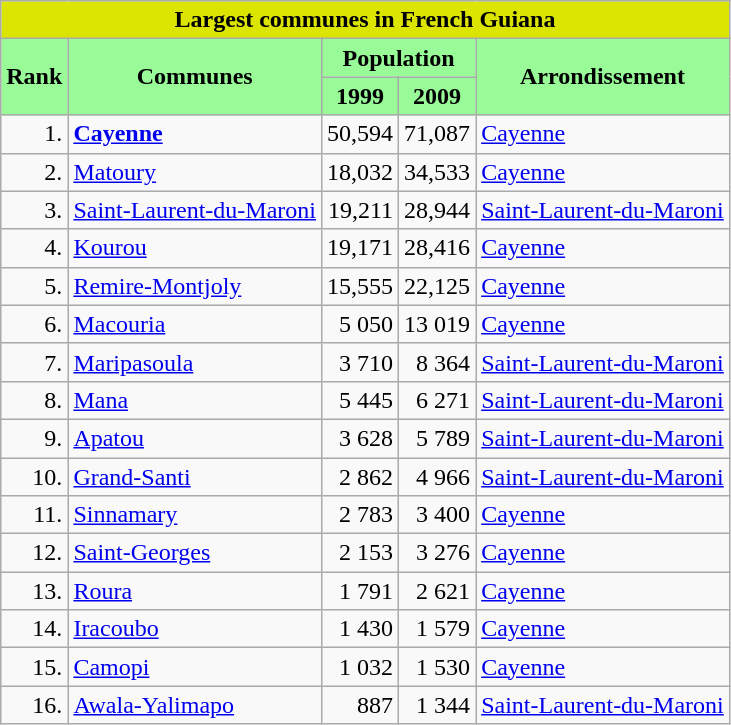<table class="wikitable">
<tr ---->
<td colspan="6" align="center" bgcolor="#DCE500"><strong>Largest communes in French Guiana</strong></td>
</tr>
<tr ---->
<td rowspan="2" align="center" bgcolor="#98FB98"><strong>Rank</strong></td>
<td rowspan="2" align="center" bgcolor="#98FB98"><strong>Communes</strong></td>
<td colspan="2" align="center" bgcolor="#98FB98"><strong>Population</strong></td>
<td rowspan="2" align="center" bgcolor="#98FB98"><strong>Arrondissement</strong></td>
</tr>
<tr ---->
<td align="center" bgcolor="#98FB98"><strong> 1999</strong></td>
<td align="center" bgcolor="#98FB98"><strong> 2009</strong></td>
</tr>
<tr ---->
<td align="right">1.</td>
<td><strong><a href='#'>Cayenne</a></strong></td>
<td align="right">50,594</td>
<td align="right">71,087</td>
<td><a href='#'>Cayenne</a></td>
</tr>
<tr ---->
<td align="right">2.</td>
<td><a href='#'>Matoury</a></td>
<td align="right">18,032</td>
<td align="right">34,533</td>
<td><a href='#'>Cayenne</a></td>
</tr>
<tr ---->
<td align="right">3.</td>
<td><a href='#'>Saint-Laurent-du-Maroni</a></td>
<td align="right">19,211</td>
<td align="right">28,944</td>
<td><a href='#'>Saint-Laurent-du-Maroni</a></td>
</tr>
<tr ---->
<td align="right">4.</td>
<td><a href='#'>Kourou</a></td>
<td align="right">19,171</td>
<td align="right">28,416</td>
<td><a href='#'>Cayenne</a></td>
</tr>
<tr ---->
<td align="right">5.</td>
<td><a href='#'>Remire-Montjoly</a></td>
<td align="right">15,555</td>
<td align="right">22,125</td>
<td><a href='#'>Cayenne</a></td>
</tr>
<tr ---->
<td align="right">6.</td>
<td><a href='#'>Macouria</a></td>
<td align="right">5 050</td>
<td align="right">13 019</td>
<td><a href='#'>Cayenne</a></td>
</tr>
<tr ---->
<td align="right">7.</td>
<td><a href='#'>Maripasoula</a></td>
<td align="right">3 710</td>
<td align="right">8 364</td>
<td><a href='#'>Saint-Laurent-du-Maroni</a></td>
</tr>
<tr ---->
<td align="right">8.</td>
<td><a href='#'>Mana</a></td>
<td align="right">5 445</td>
<td align="right">6 271</td>
<td><a href='#'>Saint-Laurent-du-Maroni</a></td>
</tr>
<tr ---->
<td align="right">9.</td>
<td><a href='#'>Apatou</a></td>
<td align="right">3 628</td>
<td align="right">5 789</td>
<td><a href='#'>Saint-Laurent-du-Maroni</a></td>
</tr>
<tr ---->
<td align="right">10.</td>
<td><a href='#'>Grand-Santi</a></td>
<td align="right">2 862</td>
<td align="right">4 966</td>
<td><a href='#'>Saint-Laurent-du-Maroni</a></td>
</tr>
<tr ---->
<td align="right">11.</td>
<td><a href='#'>Sinnamary</a></td>
<td align="right">2 783</td>
<td align="right">3 400</td>
<td><a href='#'>Cayenne</a></td>
</tr>
<tr ---->
<td align="right">12.</td>
<td><a href='#'>Saint-Georges</a></td>
<td align="right">2 153</td>
<td align="right">3 276</td>
<td><a href='#'>Cayenne</a></td>
</tr>
<tr ---->
<td align="right">13.</td>
<td><a href='#'>Roura</a></td>
<td align="right">1 791</td>
<td align="right">2 621</td>
<td><a href='#'>Cayenne</a></td>
</tr>
<tr ---->
<td align="right">14.</td>
<td><a href='#'>Iracoubo</a></td>
<td align="right">1 430</td>
<td align="right">1 579</td>
<td><a href='#'>Cayenne</a></td>
</tr>
<tr ---->
<td align="right">15.</td>
<td><a href='#'>Camopi</a></td>
<td align="right">1 032</td>
<td align="right">1 530</td>
<td><a href='#'>Cayenne</a></td>
</tr>
<tr ---->
<td align="right">16.</td>
<td><a href='#'>Awala-Yalimapo</a></td>
<td align="right">887</td>
<td align="right">1 344</td>
<td><a href='#'>Saint-Laurent-du-Maroni</a></td>
</tr>
</table>
